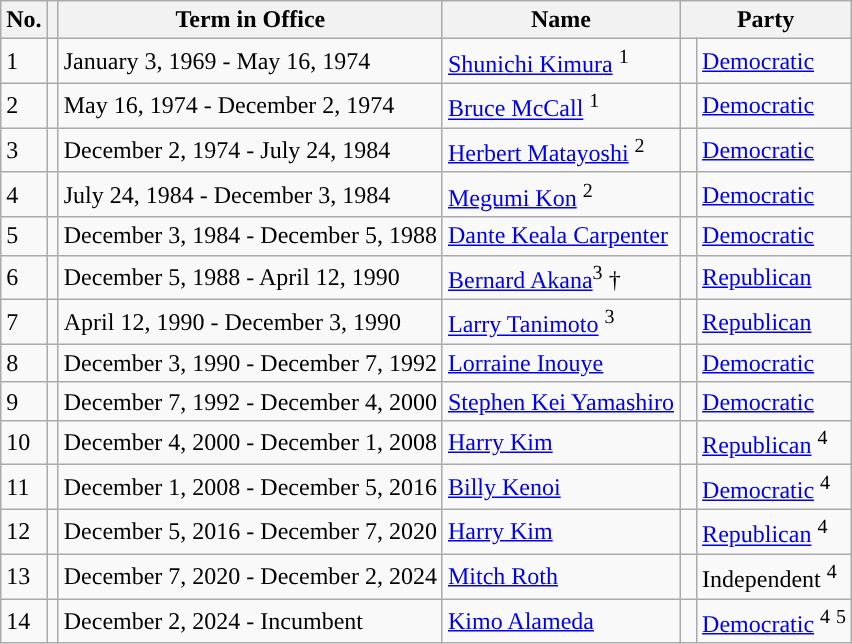<table class=wikitable>
<tr>
<th>No.</th>
<th></th>
<th>Term in Office</th>
<th>Name</th>
<th colspan="2">Party</th>
</tr>
<tr>
<td>1</td>
<td></td>
<td>January 3, 1969 - May 16, 1974</td>
<td><a href='#'>Shunichi Kimura</a> <sup>1</sup></td>
<td style="background:"> </td>
<td><a href='#'>Democratic</a></td>
</tr>
<tr>
<td>2</td>
<td></td>
<td>May 16, 1974 - December 2, 1974</td>
<td><a href='#'>Bruce McCall</a> <sup>1</sup></td>
<td style="background:"> </td>
<td><a href='#'>Democratic</a></td>
</tr>
<tr>
<td>3</td>
<td></td>
<td>December 2, 1974 - July 24, 1984</td>
<td><a href='#'>Herbert Matayoshi</a> <sup>2</sup></td>
<td style="background:"> </td>
<td><a href='#'>Democratic</a></td>
</tr>
<tr>
<td>4</td>
<td></td>
<td>July 24, 1984 - December 3, 1984</td>
<td><a href='#'>Megumi Kon</a> <sup>2</sup></td>
<td style="background:"> </td>
<td><a href='#'>Democratic</a></td>
</tr>
<tr>
<td>5</td>
<td></td>
<td>December 3, 1984 - December 5, 1988</td>
<td><a href='#'>Dante Keala Carpenter</a></td>
<td style="background:"> </td>
<td><a href='#'>Democratic</a></td>
</tr>
<tr>
<td>6</td>
<td></td>
<td>December 5, 1988 - April 12, 1990</td>
<td><a href='#'>Bernard Akana</a><sup>3</sup> †</td>
<td style="background:"> </td>
<td><a href='#'>Republican</a></td>
</tr>
<tr>
<td>7</td>
<td></td>
<td>April 12, 1990 - December 3, 1990</td>
<td><a href='#'>Larry Tanimoto</a> <sup>3</sup></td>
<td style="background:"> </td>
<td><a href='#'>Republican</a></td>
</tr>
<tr>
<td>8</td>
<td></td>
<td>December 3, 1990 - December 7, 1992</td>
<td><a href='#'>Lorraine Inouye</a></td>
<td style="background:"> </td>
<td><a href='#'>Democratic</a></td>
</tr>
<tr>
<td>9</td>
<td></td>
<td>December 7, 1992 - December 4, 2000</td>
<td><a href='#'>Stephen Kei Yamashiro</a></td>
<td style="background:"> </td>
<td><a href='#'>Democratic</a></td>
</tr>
<tr>
<td>10</td>
<td></td>
<td>December 4, 2000 - December 1, 2008</td>
<td><a href='#'>Harry Kim</a></td>
<td style="background:"> </td>
<td><a href='#'>Republican</a> <sup>4</sup></td>
</tr>
<tr>
<td>11</td>
<td></td>
<td>December 1, 2008 - December 5, 2016</td>
<td><a href='#'>Billy Kenoi</a></td>
<td style="background:"> </td>
<td><a href='#'>Democratic</a> <sup>4</sup></td>
</tr>
<tr>
<td>12</td>
<td></td>
<td>December 5, 2016 - December 7, 2020</td>
<td><a href='#'>Harry Kim</a></td>
<td style="background:"> </td>
<td><a href='#'>Republican</a> <sup>4</sup></td>
</tr>
<tr>
<td>13</td>
<td></td>
<td>December 7, 2020 - December 2, 2024</td>
<td><a href='#'>Mitch Roth</a></td>
<td style="background:"> </td>
<td>Independent <sup>4</sup></td>
</tr>
<tr>
<td>14</td>
<td></td>
<td>December 2, 2024 - Incumbent</td>
<td><a href='#'>Kimo Alameda</a></td>
<td style="background:"> </td>
<td><a href='#'>Democratic</a> <sup>4</sup> <sup>5</sup></td>
</tr>
</table>
